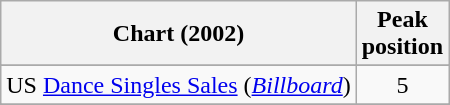<table class="wikitable sortable">
<tr>
<th>Chart (2002)</th>
<th>Peak<br>position</th>
</tr>
<tr>
</tr>
<tr>
</tr>
<tr>
</tr>
<tr>
</tr>
<tr>
</tr>
<tr>
</tr>
<tr>
</tr>
<tr>
<td scope="row">US <a href='#'>Dance Singles Sales</a> (<em><a href='#'>Billboard</a></em>)</td>
<td align="center">5</td>
</tr>
<tr>
</tr>
<tr>
</tr>
<tr>
</tr>
<tr>
</tr>
</table>
